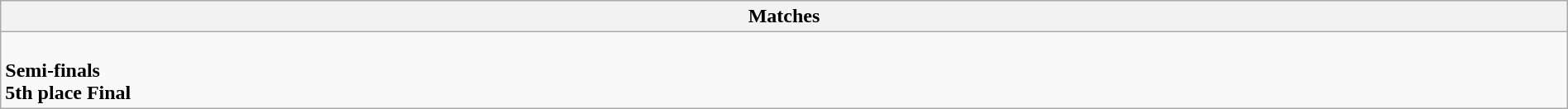<table class="wikitable collapsible collapsed" style="width:100%;">
<tr>
<th>Matches</th>
</tr>
<tr>
<td><br><strong>Semi-finals</strong>

<br><strong>5th place Final</strong>
</td>
</tr>
</table>
